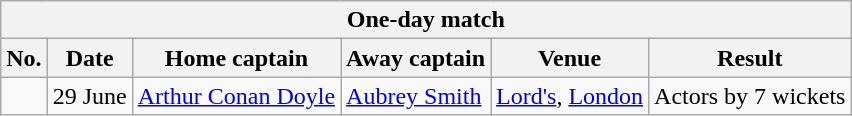<table class="wikitable">
<tr>
<th colspan="9">One-day match</th>
</tr>
<tr>
<th>No.</th>
<th>Date</th>
<th>Home captain</th>
<th>Away captain</th>
<th>Venue</th>
<th>Result</th>
</tr>
<tr>
<td></td>
<td>29 June</td>
<td><a href='#'>Arthur Conan Doyle</a></td>
<td><a href='#'>Aubrey Smith</a></td>
<td><a href='#'>Lord's</a>, <a href='#'>London</a></td>
<td>Actors by 7 wickets</td>
</tr>
</table>
